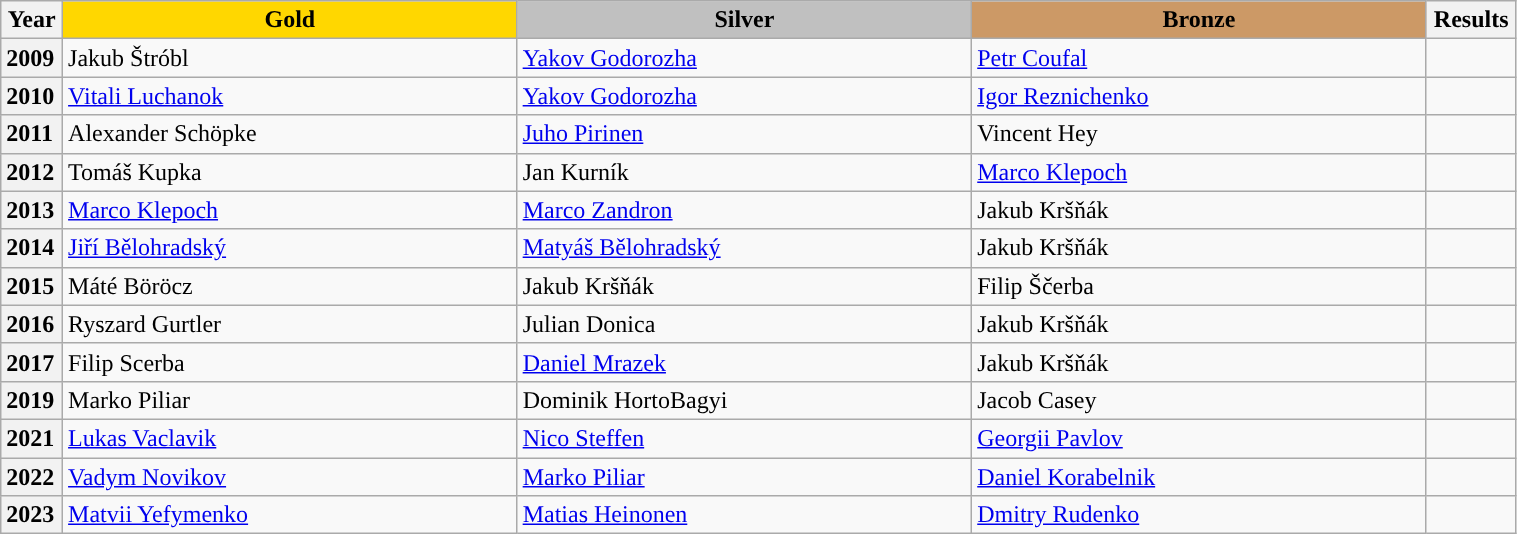<table class="wikitable unsortable" style="text-align:left; width:80%;">
<tr>
<th scope="col" style="text-align:center;">Year</th>
<td scope="col" style="text-align:center; width:30%; background:gold"><strong>Gold</strong></td>
<td scope="col" style="text-align:center; width:30%; background:silver"><strong>Silver</strong></td>
<td scope="col" style="text-align:center; width:30%; background:#c96"><strong>Bronze</strong></td>
<th scope="col" style="text-align:center;">Results</th>
</tr>
<tr>
<th scope="row" style="text-align:left">2009</th>
<td> Jakub Štróbl</td>
<td> <a href='#'>Yakov Godorozha</a></td>
<td> <a href='#'>Petr Coufal</a></td>
<td></td>
</tr>
<tr>
<th scope="row" style="text-align:left">2010</th>
<td> <a href='#'>Vitali Luchanok</a></td>
<td> <a href='#'>Yakov Godorozha</a></td>
<td> <a href='#'>Igor Reznichenko</a></td>
<td></td>
</tr>
<tr>
<th scope="row" style="text-align:left">2011</th>
<td> Alexander Schöpke</td>
<td> <a href='#'>Juho Pirinen</a></td>
<td> Vincent Hey</td>
<td></td>
</tr>
<tr>
<th scope="row" style="text-align:left">2012</th>
<td> Tomáš Kupka</td>
<td> Jan Kurník</td>
<td> <a href='#'>Marco Klepoch</a></td>
<td></td>
</tr>
<tr>
<th scope="row" style="text-align:left">2013</th>
<td> <a href='#'>Marco Klepoch</a></td>
<td> <a href='#'>Marco Zandron</a></td>
<td> Jakub Kršňák</td>
<td></td>
</tr>
<tr>
<th scope="row" style="text-align:left">2014</th>
<td> <a href='#'>Jiří Bělohradský</a></td>
<td> <a href='#'>Matyáš Bělohradský</a></td>
<td> Jakub Kršňák</td>
<td></td>
</tr>
<tr>
<th scope="row" style="text-align:left">2015</th>
<td> Máté Böröcz</td>
<td> Jakub Kršňák</td>
<td> Filip Ščerba</td>
<td></td>
</tr>
<tr>
<th scope="row" style="text-align:left">2016</th>
<td> Ryszard Gurtler</td>
<td> Julian Donica</td>
<td> Jakub Kršňák</td>
<td></td>
</tr>
<tr>
<th scope="row" style="text-align:left">2017</th>
<td> Filip Scerba</td>
<td> <a href='#'>Daniel Mrazek</a></td>
<td> Jakub Kršňák</td>
<td></td>
</tr>
<tr>
<th scope="row" style="text-align:left">2019</th>
<td> Marko Piliar</td>
<td> Dominik HortoBagyi</td>
<td> Jacob Casey</td>
<td></td>
</tr>
<tr>
<th scope="row" style="text-align:left">2021</th>
<td> <a href='#'>Lukas Vaclavik</a></td>
<td> <a href='#'>Nico Steffen</a></td>
<td> <a href='#'>Georgii Pavlov</a></td>
<td></td>
</tr>
<tr>
<th scope="row" style="text-align:left">2022</th>
<td> <a href='#'>Vadym Novikov</a></td>
<td> <a href='#'>Marko Piliar</a></td>
<td> <a href='#'>Daniel Korabelnik</a></td>
<td></td>
</tr>
<tr>
<th scope="row" style="text-align:left">2023</th>
<td> <a href='#'>Matvii Yefymenko</a></td>
<td> <a href='#'>Matias Heinonen</a></td>
<td> <a href='#'>Dmitry Rudenko</a></td>
<td></td>
</tr>
</table>
